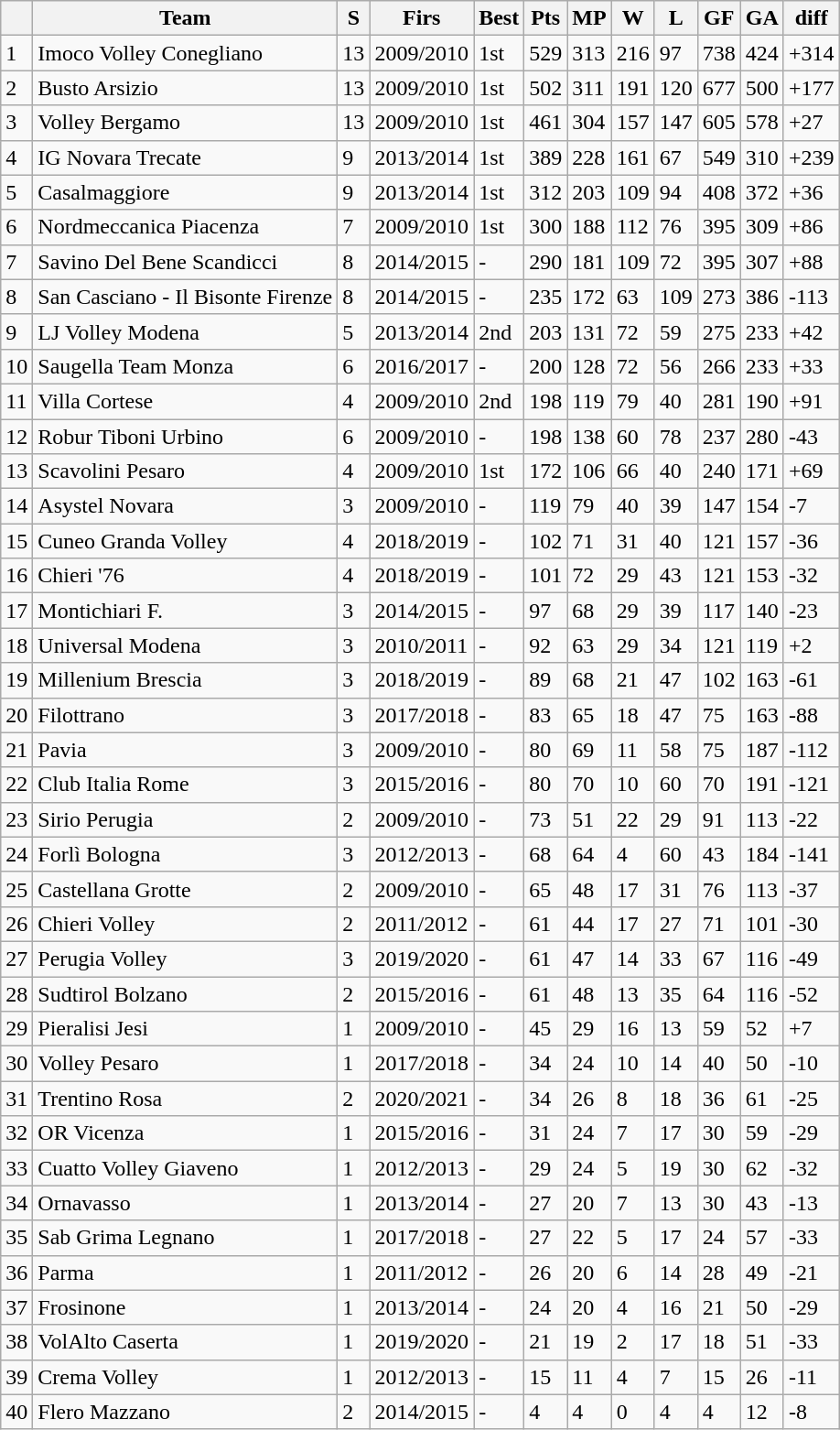<table class="wikitable">
<tr>
<th></th>
<th>Team</th>
<th><abbr>S</abbr></th>
<th><abbr>Firs</abbr></th>
<th><abbr>Best</abbr></th>
<th><abbr>Pts</abbr></th>
<th><abbr>MP</abbr></th>
<th><abbr>W</abbr></th>
<th><abbr>L</abbr></th>
<th><abbr>GF</abbr></th>
<th><abbr>GA</abbr></th>
<th><abbr>diff</abbr></th>
</tr>
<tr>
<td>1</td>
<td>Imoco Volley Conegliano</td>
<td>13</td>
<td>2009/2010</td>
<td>1st</td>
<td>529</td>
<td>313</td>
<td>216</td>
<td>97</td>
<td>738</td>
<td>424</td>
<td>+314</td>
</tr>
<tr>
<td>2</td>
<td>Busto Arsizio</td>
<td>13</td>
<td>2009/2010</td>
<td>1st</td>
<td>502</td>
<td>311</td>
<td>191</td>
<td>120</td>
<td>677</td>
<td>500</td>
<td>+177</td>
</tr>
<tr>
<td>3</td>
<td>Volley Bergamo</td>
<td>13</td>
<td>2009/2010</td>
<td>1st</td>
<td>461</td>
<td>304</td>
<td>157</td>
<td>147</td>
<td>605</td>
<td>578</td>
<td>+27</td>
</tr>
<tr>
<td>4</td>
<td>IG Novara Trecate</td>
<td>9</td>
<td>2013/2014</td>
<td>1st</td>
<td>389</td>
<td>228</td>
<td>161</td>
<td>67</td>
<td>549</td>
<td>310</td>
<td>+239</td>
</tr>
<tr>
<td>5</td>
<td>Casalmaggiore</td>
<td>9</td>
<td>2013/2014</td>
<td>1st</td>
<td>312</td>
<td>203</td>
<td>109</td>
<td>94</td>
<td>408</td>
<td>372</td>
<td>+36</td>
</tr>
<tr>
<td>6</td>
<td>Nordmeccanica Piacenza</td>
<td>7</td>
<td>2009/2010</td>
<td>1st</td>
<td>300</td>
<td>188</td>
<td>112</td>
<td>76</td>
<td>395</td>
<td>309</td>
<td>+86</td>
</tr>
<tr>
<td>7</td>
<td>Savino Del Bene Scandicci</td>
<td>8</td>
<td>2014/2015</td>
<td>-</td>
<td>290</td>
<td>181</td>
<td>109</td>
<td>72</td>
<td>395</td>
<td>307</td>
<td>+88</td>
</tr>
<tr>
<td>8</td>
<td>San Casciano - Il Bisonte Firenze</td>
<td>8</td>
<td>2014/2015</td>
<td>-</td>
<td>235</td>
<td>172</td>
<td>63</td>
<td>109</td>
<td>273</td>
<td>386</td>
<td>-113</td>
</tr>
<tr>
<td>9</td>
<td>LJ Volley Modena</td>
<td>5</td>
<td>2013/2014</td>
<td>2nd</td>
<td>203</td>
<td>131</td>
<td>72</td>
<td>59</td>
<td>275</td>
<td>233</td>
<td>+42</td>
</tr>
<tr>
<td>10</td>
<td>Saugella Team Monza</td>
<td>6</td>
<td>2016/2017</td>
<td>-</td>
<td>200</td>
<td>128</td>
<td>72</td>
<td>56</td>
<td>266</td>
<td>233</td>
<td>+33</td>
</tr>
<tr>
<td>11</td>
<td>Villa Cortese</td>
<td>4</td>
<td>2009/2010</td>
<td>2nd</td>
<td>198</td>
<td>119</td>
<td>79</td>
<td>40</td>
<td>281</td>
<td>190</td>
<td>+91</td>
</tr>
<tr>
<td>12</td>
<td>Robur Tiboni Urbino</td>
<td>6</td>
<td>2009/2010</td>
<td>-</td>
<td>198</td>
<td>138</td>
<td>60</td>
<td>78</td>
<td>237</td>
<td>280</td>
<td>-43</td>
</tr>
<tr>
<td>13</td>
<td>Scavolini Pesaro</td>
<td>4</td>
<td>2009/2010</td>
<td>1st</td>
<td>172</td>
<td>106</td>
<td>66</td>
<td>40</td>
<td>240</td>
<td>171</td>
<td>+69</td>
</tr>
<tr>
<td>14</td>
<td>Asystel Novara</td>
<td>3</td>
<td>2009/2010</td>
<td>-</td>
<td>119</td>
<td>79</td>
<td>40</td>
<td>39</td>
<td>147</td>
<td>154</td>
<td>-7</td>
</tr>
<tr>
<td>15</td>
<td>Cuneo Granda Volley</td>
<td>4</td>
<td>2018/2019</td>
<td>-</td>
<td>102</td>
<td>71</td>
<td>31</td>
<td>40</td>
<td>121</td>
<td>157</td>
<td>-36</td>
</tr>
<tr>
<td>16</td>
<td>Chieri '76</td>
<td>4</td>
<td>2018/2019</td>
<td>-</td>
<td>101</td>
<td>72</td>
<td>29</td>
<td>43</td>
<td>121</td>
<td>153</td>
<td>-32</td>
</tr>
<tr>
<td>17</td>
<td>Montichiari F.</td>
<td>3</td>
<td>2014/2015</td>
<td>-</td>
<td>97</td>
<td>68</td>
<td>29</td>
<td>39</td>
<td>117</td>
<td>140</td>
<td>-23</td>
</tr>
<tr>
<td>18</td>
<td>Universal Modena</td>
<td>3</td>
<td>2010/2011</td>
<td>-</td>
<td>92</td>
<td>63</td>
<td>29</td>
<td>34</td>
<td>121</td>
<td>119</td>
<td>+2</td>
</tr>
<tr>
<td>19</td>
<td>Millenium Brescia</td>
<td>3</td>
<td>2018/2019</td>
<td>-</td>
<td>89</td>
<td>68</td>
<td>21</td>
<td>47</td>
<td>102</td>
<td>163</td>
<td>-61</td>
</tr>
<tr>
<td>20</td>
<td>Filottrano</td>
<td>3</td>
<td>2017/2018</td>
<td>-</td>
<td>83</td>
<td>65</td>
<td>18</td>
<td>47</td>
<td>75</td>
<td>163</td>
<td>-88</td>
</tr>
<tr>
<td>21</td>
<td>Pavia</td>
<td>3</td>
<td>2009/2010</td>
<td>-</td>
<td>80</td>
<td>69</td>
<td>11</td>
<td>58</td>
<td>75</td>
<td>187</td>
<td>-112</td>
</tr>
<tr>
<td>22</td>
<td>Club Italia Rome</td>
<td>3</td>
<td>2015/2016</td>
<td>-</td>
<td>80</td>
<td>70</td>
<td>10</td>
<td>60</td>
<td>70</td>
<td>191</td>
<td>-121</td>
</tr>
<tr>
<td>23</td>
<td>Sirio Perugia</td>
<td>2</td>
<td>2009/2010</td>
<td>-</td>
<td>73</td>
<td>51</td>
<td>22</td>
<td>29</td>
<td>91</td>
<td>113</td>
<td>-22</td>
</tr>
<tr>
<td>24</td>
<td>Forlì Bologna</td>
<td>3</td>
<td>2012/2013</td>
<td>-</td>
<td>68</td>
<td>64</td>
<td>4</td>
<td>60</td>
<td>43</td>
<td>184</td>
<td>-141</td>
</tr>
<tr>
<td>25</td>
<td>Castellana Grotte</td>
<td>2</td>
<td>2009/2010</td>
<td>-</td>
<td>65</td>
<td>48</td>
<td>17</td>
<td>31</td>
<td>76</td>
<td>113</td>
<td>-37</td>
</tr>
<tr>
<td>26</td>
<td>Chieri Volley</td>
<td>2</td>
<td>2011/2012</td>
<td>-</td>
<td>61</td>
<td>44</td>
<td>17</td>
<td>27</td>
<td>71</td>
<td>101</td>
<td>-30</td>
</tr>
<tr>
<td>27</td>
<td>Perugia Volley</td>
<td>3</td>
<td>2019/2020</td>
<td>-</td>
<td>61</td>
<td>47</td>
<td>14</td>
<td>33</td>
<td>67</td>
<td>116</td>
<td>-49</td>
</tr>
<tr>
<td>28</td>
<td>Sudtirol Bolzano</td>
<td>2</td>
<td>2015/2016</td>
<td>-</td>
<td>61</td>
<td>48</td>
<td>13</td>
<td>35</td>
<td>64</td>
<td>116</td>
<td>-52</td>
</tr>
<tr>
<td>29</td>
<td>Pieralisi Jesi</td>
<td>1</td>
<td>2009/2010</td>
<td>-</td>
<td>45</td>
<td>29</td>
<td>16</td>
<td>13</td>
<td>59</td>
<td>52</td>
<td>+7</td>
</tr>
<tr>
<td>30</td>
<td>Volley Pesaro</td>
<td>1</td>
<td>2017/2018</td>
<td>-</td>
<td>34</td>
<td>24</td>
<td>10</td>
<td>14</td>
<td>40</td>
<td>50</td>
<td>-10</td>
</tr>
<tr>
<td>31</td>
<td>Trentino Rosa</td>
<td>2</td>
<td>2020/2021</td>
<td>-</td>
<td>34</td>
<td>26</td>
<td>8</td>
<td>18</td>
<td>36</td>
<td>61</td>
<td>-25</td>
</tr>
<tr>
<td>32</td>
<td>OR Vicenza</td>
<td>1</td>
<td>2015/2016</td>
<td>-</td>
<td>31</td>
<td>24</td>
<td>7</td>
<td>17</td>
<td>30</td>
<td>59</td>
<td>-29</td>
</tr>
<tr>
<td>33</td>
<td>Cuatto Volley Giaveno</td>
<td>1</td>
<td>2012/2013</td>
<td>-</td>
<td>29</td>
<td>24</td>
<td>5</td>
<td>19</td>
<td>30</td>
<td>62</td>
<td>-32</td>
</tr>
<tr>
<td>34</td>
<td>Ornavasso</td>
<td>1</td>
<td>2013/2014</td>
<td>-</td>
<td>27</td>
<td>20</td>
<td>7</td>
<td>13</td>
<td>30</td>
<td>43</td>
<td>-13</td>
</tr>
<tr>
<td>35</td>
<td>Sab Grima Legnano</td>
<td>1</td>
<td>2017/2018</td>
<td>-</td>
<td>27</td>
<td>22</td>
<td>5</td>
<td>17</td>
<td>24</td>
<td>57</td>
<td>-33</td>
</tr>
<tr>
<td>36</td>
<td>Parma</td>
<td>1</td>
<td>2011/2012</td>
<td>-</td>
<td>26</td>
<td>20</td>
<td>6</td>
<td>14</td>
<td>28</td>
<td>49</td>
<td>-21</td>
</tr>
<tr>
<td>37</td>
<td>Frosinone</td>
<td>1</td>
<td>2013/2014</td>
<td>-</td>
<td>24</td>
<td>20</td>
<td>4</td>
<td>16</td>
<td>21</td>
<td>50</td>
<td>-29</td>
</tr>
<tr>
<td>38</td>
<td>VolAlto Caserta</td>
<td>1</td>
<td>2019/2020</td>
<td>-</td>
<td>21</td>
<td>19</td>
<td>2</td>
<td>17</td>
<td>18</td>
<td>51</td>
<td>-33</td>
</tr>
<tr>
<td>39</td>
<td>Crema Volley</td>
<td>1</td>
<td>2012/2013</td>
<td>-</td>
<td>15</td>
<td>11</td>
<td>4</td>
<td>7</td>
<td>15</td>
<td>26</td>
<td>-11</td>
</tr>
<tr>
<td>40</td>
<td>Flero Mazzano</td>
<td>2</td>
<td>2014/2015</td>
<td>-</td>
<td>4</td>
<td>4</td>
<td>0</td>
<td>4</td>
<td>4</td>
<td>12</td>
<td>-8</td>
</tr>
</table>
